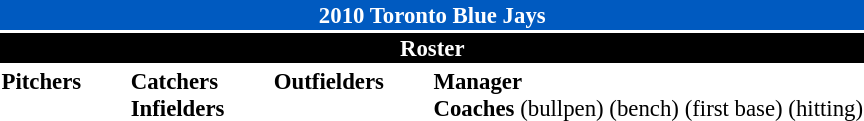<table class="toccolours" style="font-size: 95%;">
<tr http://upload.wikimedia.org/wikipedia/en/c/c8/Button_redirect.png>
<th colspan="10" style="background-color: #005ac0; color: #FFFFFF; text-align: center;">2010 Toronto Blue Jays</th>
</tr>
<tr>
<td colspan="10" style="background-color: black; color: white; text-align: center;"><strong>Roster</strong></td>
</tr>
<tr>
<td valign="top"><strong>Pitchers</strong><br>






















</td>
<td width="25px"></td>
<td valign="top"><strong>Catchers</strong><br>


<strong>Infielders</strong>









</td>
<td width="25px"></td>
<td valign="top"><strong>Outfielders</strong><br>





</td>
<td width="25px"></td>
<td valign="top"><strong>Manager</strong><br>
<strong>Coaches</strong>

 (bullpen)
 (bench)
 (first base)
 (hitting)
</td>
</tr>
</table>
